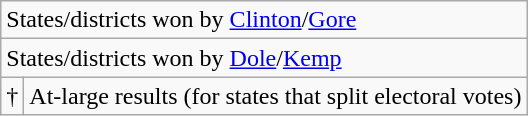<table class="wikitable">
<tr>
<td colspan=2>States/districts won by <a href='#'>Clinton</a>/<a href='#'>Gore</a></td>
</tr>
<tr>
<td colspan=2>States/districts won by <a href='#'>Dole</a>/<a href='#'>Kemp</a></td>
</tr>
<tr>
<td>†</td>
<td>At-large results (for states that split electoral votes)</td>
</tr>
</table>
